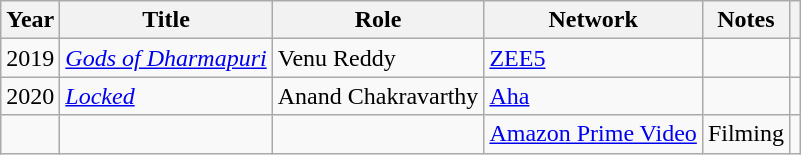<table class="wikitable sortable">
<tr>
<th>Year</th>
<th>Title</th>
<th>Role</th>
<th>Network</th>
<th class="unsortable">Notes</th>
<th class="unsortable"></th>
</tr>
<tr>
<td>2019</td>
<td><em><a href='#'>Gods of Dharmapuri</a></em></td>
<td>Venu Reddy</td>
<td><a href='#'>ZEE5</a></td>
<td></td>
<td></td>
</tr>
<tr>
<td>2020</td>
<td><em><a href='#'>Locked</a></em></td>
<td>Anand Chakravarthy</td>
<td><a href='#'>Aha</a></td>
<td></td>
<td></td>
</tr>
<tr>
<td></td>
<td></td>
<td></td>
<td><a href='#'>Amazon Prime Video</a></td>
<td>Filming</td>
<td></td>
</tr>
</table>
